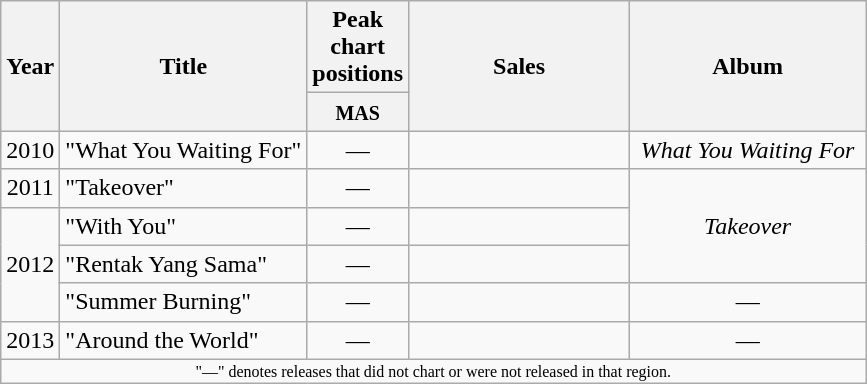<table class="wikitable" style="text-align:center;">
<tr>
<th rowspan="2">Year</th>
<th rowspan="2">Title</th>
<th colspan="1">Peak chart positions</th>
<th rowspan="2" width="140">Sales</th>
<th rowspan="2" width="150">Album</th>
</tr>
<tr>
<th width="40"><small>MAS</small></th>
</tr>
<tr>
<td rowspan="1">2010</td>
<td align="left">"What You Waiting For" <br></td>
<td>—</td>
<td></td>
<td><em>What You Waiting For</em></td>
</tr>
<tr>
<td rowspan="1">2011</td>
<td align="left">"Takeover" <br></td>
<td>—</td>
<td></td>
<td rowspan="3"><em>Takeover</em></td>
</tr>
<tr>
<td rowspan="3">2012</td>
<td align="left">"With You"</td>
<td>—</td>
<td></td>
</tr>
<tr>
<td align="left">"Rentak Yang Sama"</td>
<td>—</td>
<td></td>
</tr>
<tr>
<td align="left">"Summer Burning"</td>
<td>—</td>
<td></td>
<td>—</td>
</tr>
<tr>
<td rowspan="1">2013</td>
<td align="left">"Around the World" <br></td>
<td>—</td>
<td></td>
<td>—</td>
</tr>
<tr>
<td colspan="6" style="text-align:center; font-size:8pt;">"—" denotes releases that did not chart or were not released in that region.</td>
</tr>
</table>
